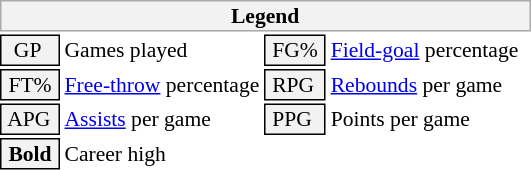<table class="toccolours" style="font-size: 90%; white-space: nowrap;">
<tr>
<th colspan="6" style="background:#f2f2f2; border:1px solid #aaa;">Legend</th>
</tr>
<tr>
<td style="background:#f2f2f2; border:1px solid black;">  GP</td>
<td>Games played</td>
<td style="background:#f2f2f2; border:1px solid black;"> FG% </td>
<td style="padding-right: 8px"><a href='#'>Field-goal</a> percentage</td>
</tr>
<tr>
<td style="background:#f2f2f2; border:1px solid black;"> FT% </td>
<td><a href='#'>Free-throw</a> percentage</td>
<td style="background:#f2f2f2; border:1px solid black;"> RPG </td>
<td><a href='#'>Rebounds</a> per game</td>
</tr>
<tr>
<td style="background:#f2f2f2; border:1px solid black;"> APG </td>
<td><a href='#'>Assists</a> per game</td>
<td style="background:#f2f2f2; border:1px solid black;"> PPG </td>
<td>Points per game</td>
</tr>
<tr>
<td style="background-color: #F2F2F2; border: 1px solid black"> <strong>Bold</strong> </td>
<td>Career high</td>
</tr>
<tr>
</tr>
</table>
